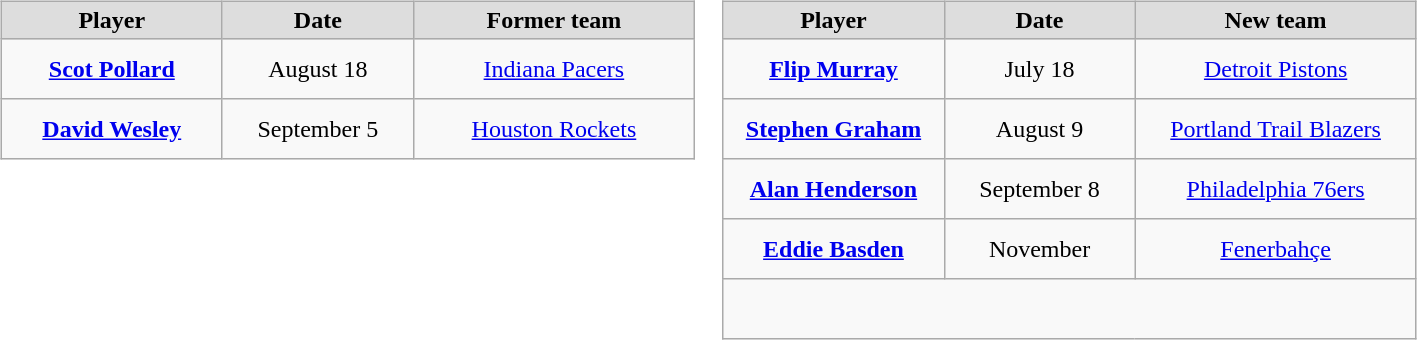<table cellspacing="0">
<tr>
<td valign="top"><br><table class="wikitable" style="text-align: center">
<tr align="center" bgcolor="#dddddd">
<td style="width:140px"><strong>Player</strong></td>
<td style="width:120px"><strong>Date</strong></td>
<td style="width:180px"><strong>Former team</strong></td>
</tr>
<tr style="height:40px">
<td><strong><a href='#'>Scot Pollard</a></strong></td>
<td>August 18</td>
<td><a href='#'>Indiana Pacers</a></td>
</tr>
<tr style="height:40px">
<td><strong><a href='#'>David Wesley</a></strong></td>
<td>September 5</td>
<td><a href='#'>Houston Rockets</a></td>
</tr>
</table>
</td>
<td valign="top"><br><table class="wikitable" style="text-align: center">
<tr align="center"  bgcolor="#dddddd">
<td style="width:140px"><strong>Player</strong></td>
<td style="width:120px"><strong>Date</strong></td>
<td style="width:180px"><strong>New team</strong></td>
</tr>
<tr style="height:40px">
<td><strong><a href='#'>Flip Murray</a></strong></td>
<td>July 18</td>
<td><a href='#'>Detroit Pistons</a></td>
</tr>
<tr style="height:40px">
<td><strong><a href='#'>Stephen Graham</a></strong></td>
<td>August 9</td>
<td><a href='#'>Portland Trail Blazers</a></td>
</tr>
<tr style="height:40px">
<td><strong><a href='#'>Alan Henderson</a></strong></td>
<td>September 8</td>
<td><a href='#'>Philadelphia 76ers</a></td>
</tr>
<tr style="height:40px">
<td><strong><a href='#'>Eddie Basden</a></strong></td>
<td>November</td>
<td><a href='#'>Fenerbahçe</a></td>
</tr>
<tr style="height:40px">
</tr>
</table>
</td>
</tr>
</table>
